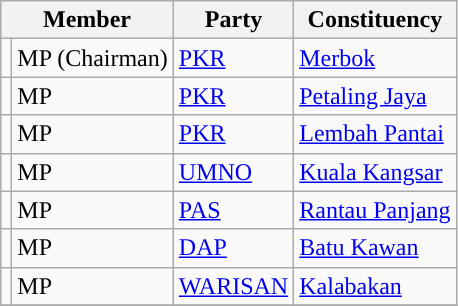<table class="sortable wikitable">
<tr>
<th colspan="2" valign="top">Member</th>
<th valign="top">Party</th>
<th valign="top">Constituency</th>
</tr>
<tr>
<td></td>
<td> MP (Chairman)</td>
<td><a href='#'>PKR</a></td>
<td><a href='#'>Merbok</a></td>
</tr>
<tr>
<td></td>
<td> MP</td>
<td><a href='#'>PKR</a></td>
<td><a href='#'>Petaling Jaya</a></td>
</tr>
<tr>
<td></td>
<td> MP</td>
<td><a href='#'>PKR</a></td>
<td><a href='#'>Lembah Pantai</a></td>
</tr>
<tr>
<td></td>
<td> MP</td>
<td><a href='#'>UMNO</a></td>
<td><a href='#'>Kuala Kangsar</a></td>
</tr>
<tr>
<td></td>
<td> MP</td>
<td><a href='#'>PAS</a></td>
<td><a href='#'>Rantau Panjang</a></td>
</tr>
<tr>
<td></td>
<td> MP</td>
<td><a href='#'>DAP</a></td>
<td><a href='#'>Batu Kawan</a></td>
</tr>
<tr>
<td></td>
<td> MP</td>
<td><a href='#'>WARISAN</a></td>
<td><a href='#'>Kalabakan</a></td>
</tr>
<tr>
</tr>
</table>
